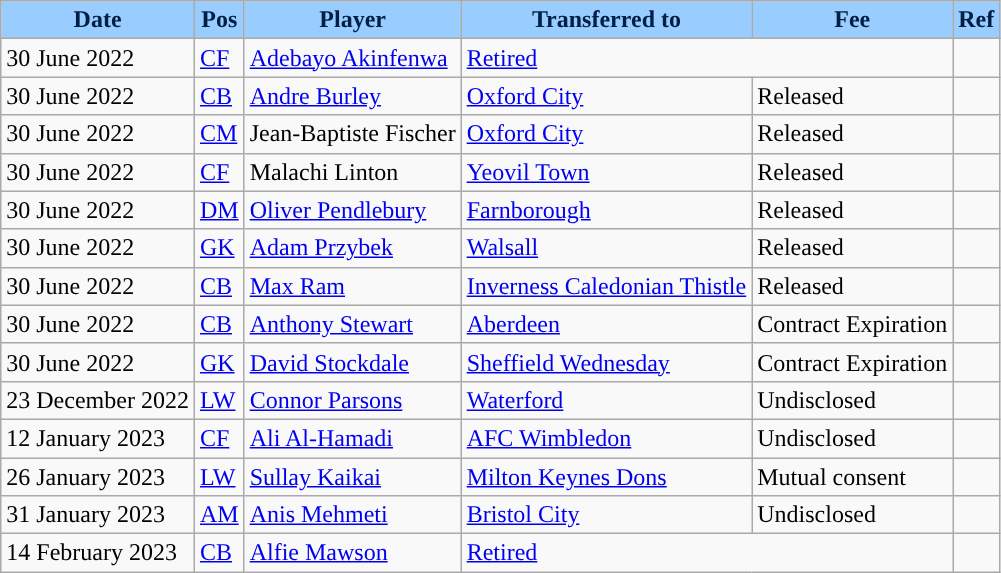<table class="wikitable plainrowheaders sortable">
<tr>
<th style="background:#99ccff; color:#001f44; ">Date</th>
<th style="background:#99ccff; color:#001f44; ">Pos</th>
<th style="background:#99ccff; color:#001f44; ">Player</th>
<th style="background:#99ccff; color:#001f44; ">Transferred to</th>
<th style="background:#99ccff; color:#001f44; ">Fee</th>
<th style="background:#99ccff; color:#001f44; ">Ref</th>
</tr>
<tr>
<td>30 June 2022</td>
<td><a href='#'>CF</a></td>
<td> <a href='#'>Adebayo Akinfenwa</a></td>
<td colspan="2"> <a href='#'>Retired</a></td>
<td></td>
</tr>
<tr>
<td>30 June 2022</td>
<td><a href='#'>CB</a></td>
<td> <a href='#'>Andre Burley</a></td>
<td> <a href='#'>Oxford City</a></td>
<td>Released</td>
<td></td>
</tr>
<tr>
<td>30 June 2022</td>
<td><a href='#'>CM</a></td>
<td> Jean-Baptiste Fischer</td>
<td> <a href='#'>Oxford City</a></td>
<td>Released</td>
<td></td>
</tr>
<tr>
<td>30 June 2022</td>
<td><a href='#'>CF</a></td>
<td> Malachi Linton</td>
<td> <a href='#'>Yeovil Town</a></td>
<td>Released</td>
<td></td>
</tr>
<tr>
<td>30 June 2022</td>
<td><a href='#'>DM</a></td>
<td> <a href='#'>Oliver Pendlebury</a></td>
<td> <a href='#'>Farnborough</a></td>
<td>Released</td>
<td></td>
</tr>
<tr>
<td>30 June 2022</td>
<td><a href='#'>GK</a></td>
<td> <a href='#'>Adam Przybek</a></td>
<td> <a href='#'>Walsall</a></td>
<td>Released</td>
<td></td>
</tr>
<tr>
<td>30 June 2022</td>
<td><a href='#'>CB</a></td>
<td> <a href='#'>Max Ram</a></td>
<td> <a href='#'>Inverness Caledonian Thistle</a></td>
<td>Released</td>
<td></td>
</tr>
<tr>
<td>30 June 2022</td>
<td><a href='#'>CB</a></td>
<td> <a href='#'>Anthony Stewart</a></td>
<td> <a href='#'>Aberdeen</a></td>
<td>Contract Expiration</td>
<td></td>
</tr>
<tr>
<td>30 June 2022</td>
<td><a href='#'>GK</a></td>
<td> <a href='#'>David Stockdale</a></td>
<td> <a href='#'>Sheffield Wednesday</a></td>
<td>Contract Expiration</td>
<td></td>
</tr>
<tr>
<td>23 December 2022</td>
<td><a href='#'>LW</a></td>
<td> <a href='#'>Connor Parsons</a></td>
<td> <a href='#'>Waterford</a></td>
<td>Undisclosed</td>
<td></td>
</tr>
<tr>
<td>12 January 2023</td>
<td><a href='#'>CF</a></td>
<td> <a href='#'>Ali Al-Hamadi</a></td>
<td> <a href='#'>AFC Wimbledon</a></td>
<td>Undisclosed</td>
<td></td>
</tr>
<tr>
<td>26 January 2023</td>
<td><a href='#'>LW</a></td>
<td> <a href='#'>Sullay Kaikai</a></td>
<td> <a href='#'>Milton Keynes Dons</a></td>
<td>Mutual consent</td>
<td></td>
</tr>
<tr>
<td>31 January 2023</td>
<td><a href='#'>AM</a></td>
<td> <a href='#'>Anis Mehmeti</a></td>
<td> <a href='#'>Bristol City</a></td>
<td>Undisclosed</td>
<td></td>
</tr>
<tr>
<td>14 February 2023</td>
<td><a href='#'>CB</a></td>
<td> <a href='#'>Alfie Mawson</a></td>
<td colspan="2"> <a href='#'>Retired</a></td>
<td></td>
</tr>
</table>
